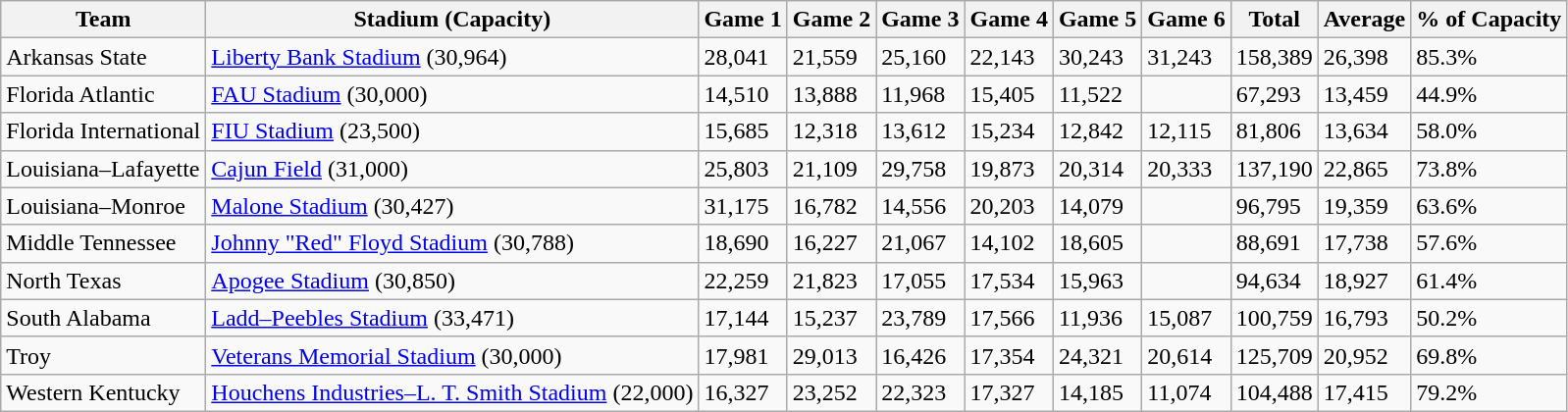<table class="wikitable sortable">
<tr>
<th>Team</th>
<th>Stadium (Capacity)</th>
<th>Game 1</th>
<th>Game 2</th>
<th>Game 3</th>
<th>Game 4</th>
<th>Game 5</th>
<th>Game 6</th>
<th>Total</th>
<th>Average</th>
<th>% of Capacity</th>
</tr>
<tr>
<td>Arkansas State</td>
<td><a href='#'>Liberty Bank Stadium</a> (30,964)</td>
<td>28,041</td>
<td>21,559</td>
<td>25,160</td>
<td>22,143</td>
<td>30,243</td>
<td>31,243</td>
<td>158,389</td>
<td>26,398</td>
<td>85.3%</td>
</tr>
<tr>
<td>Florida Atlantic</td>
<td><a href='#'>FAU Stadium</a> (30,000)</td>
<td>14,510</td>
<td>13,888</td>
<td>11,968</td>
<td>15,405</td>
<td>11,522</td>
<td></td>
<td>67,293</td>
<td>13,459</td>
<td>44.9%</td>
</tr>
<tr>
<td>Florida International</td>
<td><a href='#'>FIU Stadium</a> (23,500)</td>
<td>15,685</td>
<td>12,318</td>
<td>13,612</td>
<td>15,234</td>
<td>12,842</td>
<td>12,115</td>
<td>81,806</td>
<td>13,634</td>
<td>58.0%</td>
</tr>
<tr>
<td>Louisiana–Lafayette</td>
<td><a href='#'>Cajun Field</a> (31,000)</td>
<td>25,803</td>
<td>21,109</td>
<td>29,758</td>
<td>19,873</td>
<td>20,314</td>
<td>20,333</td>
<td>137,190</td>
<td>22,865</td>
<td>73.8%</td>
</tr>
<tr>
<td>Louisiana–Monroe</td>
<td><a href='#'>Malone Stadium</a> (30,427)</td>
<td>31,175</td>
<td>16,782</td>
<td>14,556</td>
<td>20,203</td>
<td>14,079</td>
<td></td>
<td>96,795</td>
<td>19,359</td>
<td>63.6%</td>
</tr>
<tr>
<td>Middle Tennessee</td>
<td><a href='#'>Johnny "Red" Floyd Stadium</a> (30,788)</td>
<td>18,690</td>
<td>16,227</td>
<td>21,067</td>
<td>14,102</td>
<td>18,605</td>
<td></td>
<td>88,691</td>
<td>17,738</td>
<td>57.6%</td>
</tr>
<tr>
<td>North Texas</td>
<td><a href='#'>Apogee Stadium</a> (30,850)</td>
<td>22,259</td>
<td>21,823</td>
<td>17,055</td>
<td>17,534</td>
<td>15,963</td>
<td></td>
<td>94,634</td>
<td>18,927</td>
<td>61.4%</td>
</tr>
<tr>
<td>South Alabama</td>
<td><a href='#'>Ladd–Peebles Stadium</a> (33,471)</td>
<td>17,144</td>
<td>15,237</td>
<td>23,789</td>
<td>17,566</td>
<td>11,936</td>
<td>15,087</td>
<td>100,759</td>
<td>16,793</td>
<td>50.2%</td>
</tr>
<tr>
<td>Troy</td>
<td><a href='#'>Veterans Memorial Stadium</a> (30,000)</td>
<td>17,981</td>
<td>29,013</td>
<td>16,426</td>
<td>17,354</td>
<td>24,321</td>
<td>20,614</td>
<td>125,709</td>
<td>20,952</td>
<td>69.8%</td>
</tr>
<tr>
<td>Western Kentucky</td>
<td><a href='#'>Houchens Industries–L. T. Smith Stadium</a> (22,000)</td>
<td>16,327</td>
<td>23,252</td>
<td>22,323</td>
<td>17,327</td>
<td>14,185</td>
<td>11,074</td>
<td>104,488</td>
<td>17,415</td>
<td>79.2%</td>
</tr>
</table>
